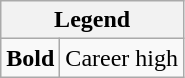<table class="wikitable mw-collapsible mw-collapsed">
<tr>
<th colspan="2">Legend</th>
</tr>
<tr>
<td><strong>Bold</strong></td>
<td>Career high</td>
</tr>
</table>
